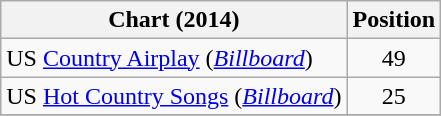<table class="wikitable sortable">
<tr>
<th scope="col">Chart (2014)</th>
<th scope="col">Position</th>
</tr>
<tr>
<td>US <a href='#'>Country Airplay</a> (<em><a href='#'>Billboard</a></em>)</td>
<td align="center">49</td>
</tr>
<tr>
<td>US <a href='#'>Hot Country Songs</a> (<em><a href='#'>Billboard</a></em>)</td>
<td align="center">25</td>
</tr>
<tr>
</tr>
</table>
